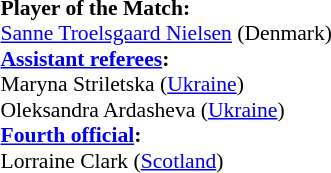<table width=100% style="font-size:90%">
<tr>
<td><br><strong>Player of the Match:</strong>
<br><a href='#'>Sanne Troelsgaard Nielsen</a> (Denmark)<br><strong><a href='#'>Assistant referees</a>:</strong>
<br>Maryna Striletska (<a href='#'>Ukraine</a>)
<br>Oleksandra Ardasheva (<a href='#'>Ukraine</a>)
<br><strong><a href='#'>Fourth official</a>:</strong>
<br>Lorraine Clark (<a href='#'>Scotland</a>)</td>
</tr>
</table>
